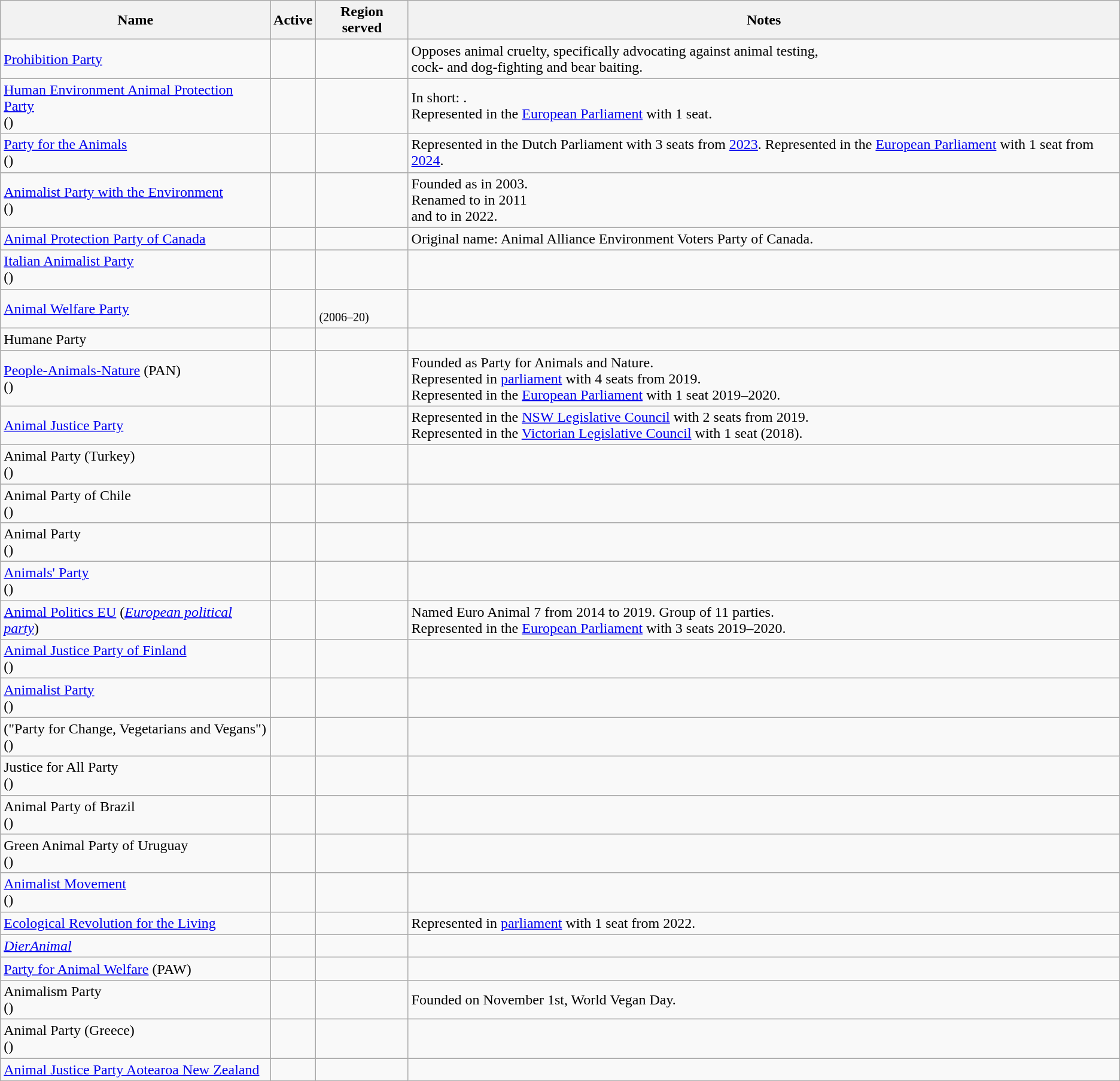<table class="wikitable sortable">
<tr>
<th>Name</th>
<th>Active</th>
<th>Region served</th>
<th>Notes</th>
</tr>
<tr>
<td><a href='#'>Prohibition Party</a></td>
<td></td>
<td></td>
<td>Opposes animal cruelty, specifically advocating against animal testing,<br>cock- and dog-fighting and bear baiting.</td>
</tr>
<tr>
<td><a href='#'>Human Environment Animal Protection Party</a><br>()</td>
<td></td>
<td><br></td>
<td>In short: .<br>Represented in the <a href='#'>European Parliament</a> with 1 seat.</td>
</tr>
<tr>
<td><a href='#'>Party for the Animals</a><br>()</td>
<td></td>
<td><br></td>
<td>Represented in the Dutch Parliament with 3 seats from <a href='#'>2023</a>. Represented in the <a href='#'>European Parliament</a> with 1 seat from <a href='#'>2024</a>.</td>
</tr>
<tr>
<td><a href='#'>Animalist Party with the Environment</a><br>()</td>
<td></td>
<td><br></td>
<td>Founded as  in 2003.<br>Renamed to  in 2011<br> and to  in 2022.</td>
</tr>
<tr>
<td><a href='#'>Animal Protection Party of Canada</a></td>
<td></td>
<td></td>
<td>Original name: Animal Alliance Environment Voters Party of Canada.</td>
</tr>
<tr>
<td><a href='#'>Italian Animalist Party</a><br>()</td>
<td></td>
<td><br></td>
<td></td>
</tr>
<tr>
<td><a href='#'>Animal Welfare Party</a></td>
<td></td>
<td><br> <small>(2006–20)</small></td>
<td></td>
</tr>
<tr>
<td>Humane Party</td>
<td></td>
<td></td>
<td></td>
</tr>
<tr>
<td><a href='#'>People-Animals-Nature</a> (PAN)<br>()</td>
<td></td>
<td><br></td>
<td>Founded as Party for Animals and Nature.<br>Represented in <a href='#'>parliament</a> with 4 seats from 2019.<br>Represented in the <a href='#'>European Parliament</a> with 1 seat 2019–2020.</td>
</tr>
<tr>
<td><a href='#'>Animal Justice Party</a></td>
<td></td>
<td></td>
<td>Represented in the <a href='#'>NSW Legislative Council</a> with 2 seats from 2019.<br>Represented in the <a href='#'>Victorian Legislative Council</a> with 1 seat (2018).</td>
</tr>
<tr>
<td>Animal Party (Turkey)<br>()</td>
<td></td>
<td></td>
<td></td>
</tr>
<tr>
<td>Animal Party of Chile<br>()</td>
<td></td>
<td></td>
<td></td>
</tr>
<tr>
<td>Animal Party<br>()</td>
<td></td>
<td><br></td>
<td></td>
</tr>
<tr>
<td><a href='#'>Animals' Party</a><br>()</td>
<td></td>
<td><br></td>
<td></td>
</tr>
<tr>
<td><a href='#'>Animal Politics EU</a> (<em><a href='#'>European political party</a></em>)</td>
<td></td>
<td></td>
<td>Named Euro Animal 7 from 2014 to 2019. Group of 11 parties.<br>Represented in the <a href='#'>European Parliament</a> with 3 seats 2019–2020.</td>
</tr>
<tr>
<td><a href='#'>Animal Justice Party of Finland</a><br>()</td>
<td></td>
<td><br></td>
<td></td>
</tr>
<tr>
<td><a href='#'>Animalist Party</a><br>()</td>
<td></td>
<td><br></td>
<td></td>
</tr>
<tr>
<td> ("Party for Change, Vegetarians and Vegans")<br>()</td>
<td></td>
<td><br></td>
<td></td>
</tr>
<tr>
<td>Justice for All Party<br>()</td>
<td></td>
<td></td>
<td></td>
</tr>
<tr>
<td>Animal Party of Brazil<br>()</td>
<td></td>
<td></td>
<td></td>
</tr>
<tr>
<td>Green Animal Party of Uruguay<br>()</td>
<td></td>
<td></td>
<td></td>
</tr>
<tr>
<td><a href='#'>Animalist Movement</a><br>()</td>
<td></td>
<td><br></td>
<td></td>
</tr>
<tr>
<td><a href='#'>Ecological Revolution for the Living</a></td>
<td></td>
<td><br></td>
<td>Represented in <a href='#'>parliament</a> with 1 seat from 2022.</td>
</tr>
<tr>
<td><em><a href='#'>DierAnimal</a></em></td>
<td></td>
<td><br></td>
<td></td>
</tr>
<tr>
<td><a href='#'>Party for Animal Welfare</a> (PAW)</td>
<td></td>
<td><br></td>
<td></td>
</tr>
<tr>
<td>Animalism Party<br>()</td>
<td></td>
<td></td>
<td>Founded on November 1st, World Vegan Day.</td>
</tr>
<tr>
<td>Animal Party (Greece)<br>()</td>
<td></td>
<td><br></td>
<td></td>
</tr>
<tr>
<td><a href='#'>Animal Justice Party Aotearoa New Zealand</a></td>
<td></td>
<td></td>
</tr>
</table>
